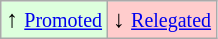<table class="wikitable" align="center">
<tr>
<td style="background:#ddffdd">↑ <small><a href='#'>Promoted</a></small></td>
<td style="background:#ffcccc">↓ <small><a href='#'>Relegated</a></small></td>
</tr>
</table>
